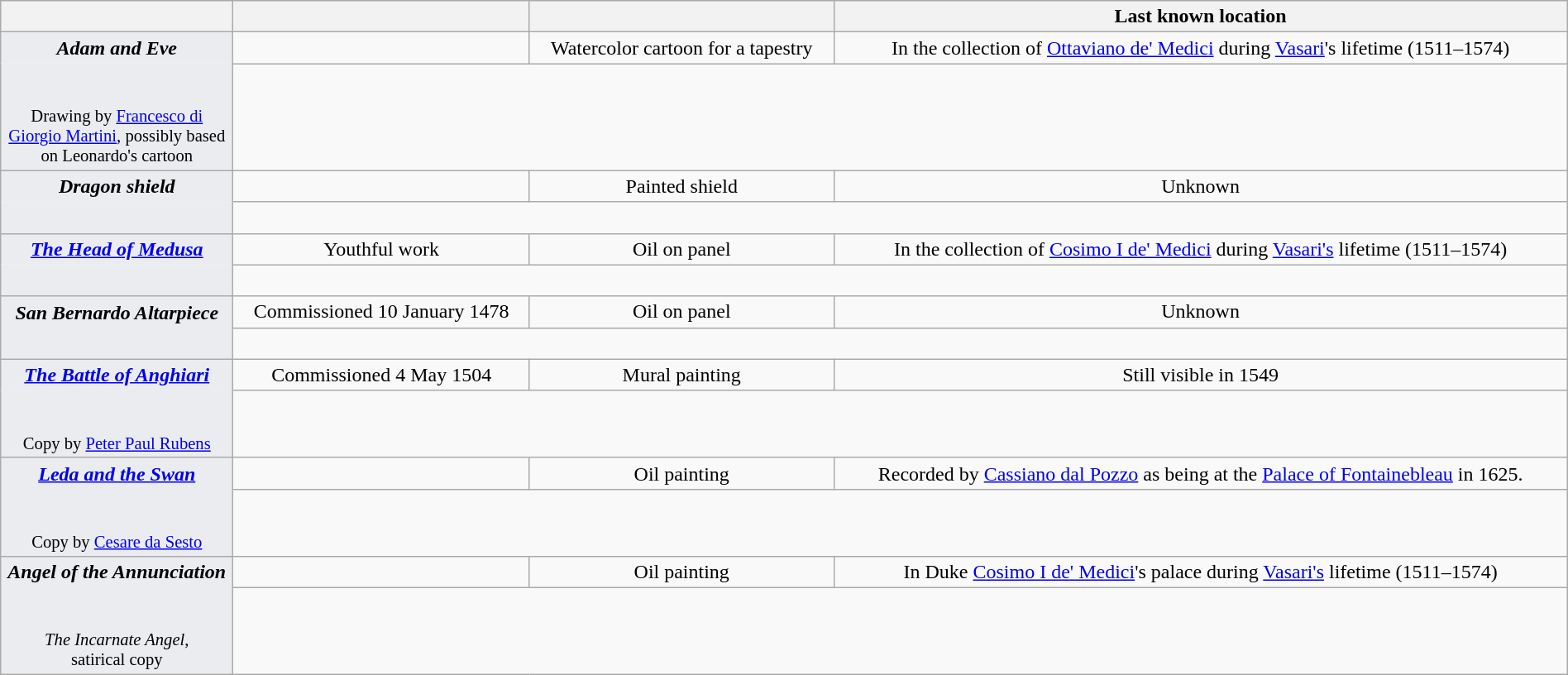<table class="wikitable sortable" style="font-size:100%; text-align: center; width:100%">
<tr>
<th width="180"></th>
<th></th>
<th></th>
<th>Last known location</th>
</tr>
<tr>
<td style="background-color: #EAECF0; border-style: solid solid none solid"><strong><em>Adam and Eve</em></strong><br></td>
<td></td>
<td>Watercolor cartoon for a tapestry</td>
<td>In the collection of <a href='#'>Ottaviano de' Medici</a> during <a href='#'>Vasari</a>'s lifetime (1511–1574)</td>
</tr>
<tr class="expand-child">
<td style="background-color: #EAECF0; border-style: none solid solid solid; font-size: 86%"><br><br>Drawing by <a href='#'>Francesco di Giorgio Martini</a>, possibly based on Leonardo's cartoon</td>
<td colspan="3"><br></td>
</tr>
<tr>
<td style="background-color: #EAECF0; border-style: solid solid none solid"><strong><em>Dragon shield</em></strong></td>
<td></td>
<td>Painted shield</td>
<td>Unknown</td>
</tr>
<tr class="expand-child">
<td style="background-color: #EAECF0; border-style: none solid solid solid"></td>
<td colspan="3"><br></td>
</tr>
<tr>
<td style="background-color: #EAECF0; border-style: solid solid none solid"><strong><em><a href='#'>The Head of Medusa</a></em></strong></td>
<td>Youthful work</td>
<td>Oil on panel</td>
<td>In the collection of <a href='#'>Cosimo I de' Medici</a> during <a href='#'>Vasari's</a> lifetime (1511–1574)</td>
</tr>
<tr class="expand-child">
<td style="background-color: #EAECF0; border-style: none solid solid solid"></td>
<td colspan="3"><br></td>
</tr>
<tr>
<td style="background-color: #EAECF0; border-style: solid solid none solid"><strong><em>San Bernardo Altarpiece</em></strong><br></td>
<td>Commissioned 10 January 1478</td>
<td>Oil on panel</td>
<td>Unknown</td>
</tr>
<tr class="expand-child">
<td style="background-color: #EAECF0; border-style: none solid solid solid"></td>
<td colspan="3"><br></td>
</tr>
<tr>
<td style="background-color: #EAECF0; border-style: solid solid none solid"><strong><em><a href='#'>The Battle of Anghiari</a></em></strong></td>
<td>Commissioned 4 May 1504</td>
<td>Mural painting</td>
<td>Still visible in 1549</td>
</tr>
<tr class="expand-child">
<td style="background-color: #EAECF0; border-style: none solid solid solid; font-size: 86%"><br><br>Copy by <a href='#'>Peter Paul Rubens</a></td>
<td colspan="3"><br></td>
</tr>
<tr>
<td style="background-color: #EAECF0; border-style: solid solid none solid"><strong><em><a href='#'>Leda and the Swan</a></em></strong></td>
<td></td>
<td>Oil painting</td>
<td>Recorded by <a href='#'>Cassiano dal Pozzo</a> as being at the <a href='#'>Palace of Fontainebleau</a> in 1625.</td>
</tr>
<tr class="expand-child">
<td style="background-color: #EAECF0; border-style: none solid solid solid; font-size: 86%"><br><br>Copy by <a href='#'>Cesare da Sesto</a></td>
<td colspan="3"><br></td>
</tr>
<tr>
<td style="background-color: #EAECF0; border-style: solid solid none solid"><strong><em>Angel of the Annunciation</em></strong></td>
<td></td>
<td>Oil painting</td>
<td>In Duke <a href='#'>Cosimo I de' Medici</a>'s palace during <a href='#'>Vasari's</a> lifetime (1511–1574)</td>
</tr>
<tr class="expand-child">
<td style="background-color: #EAECF0; border-style: none solid solid solid; font-size: 86%"><br><br><em>The Incarnate Angel</em>,<br>satirical copy</td>
<td colspan="3"><br></td>
</tr>
</table>
